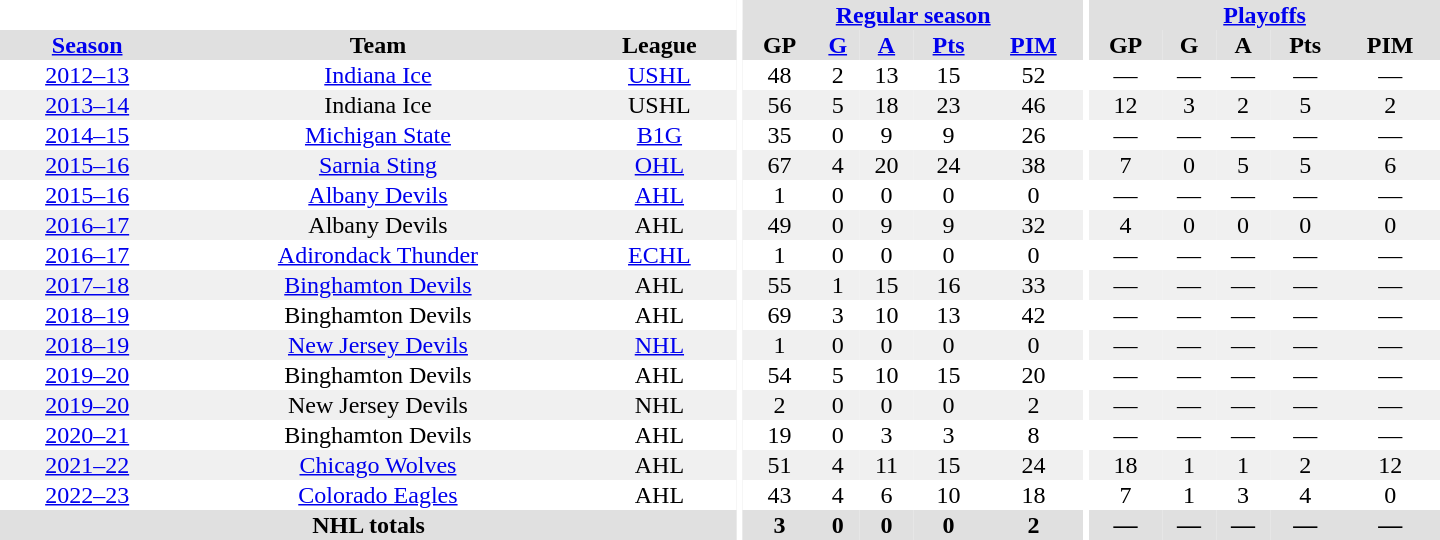<table border="0" cellpadding="1" cellspacing="0" style="text-align:center; width:60em">
<tr bgcolor="#e0e0e0">
<th colspan="3" bgcolor="#ffffff"></th>
<th rowspan="99" bgcolor="#ffffff"></th>
<th colspan="5"><a href='#'>Regular season</a></th>
<th rowspan="99" bgcolor="#ffffff"></th>
<th colspan="5"><a href='#'>Playoffs</a></th>
</tr>
<tr bgcolor="#e0e0e0">
<th><a href='#'>Season</a></th>
<th>Team</th>
<th>League</th>
<th>GP</th>
<th><a href='#'>G</a></th>
<th><a href='#'>A</a></th>
<th><a href='#'>Pts</a></th>
<th><a href='#'>PIM</a></th>
<th>GP</th>
<th>G</th>
<th>A</th>
<th>Pts</th>
<th>PIM</th>
</tr>
<tr>
<td><a href='#'>2012–13</a></td>
<td><a href='#'>Indiana Ice</a></td>
<td><a href='#'>USHL</a></td>
<td>48</td>
<td>2</td>
<td>13</td>
<td>15</td>
<td>52</td>
<td>—</td>
<td>—</td>
<td>—</td>
<td>—</td>
<td>—</td>
</tr>
<tr bgcolor="#f0f0f0">
<td><a href='#'>2013–14</a></td>
<td>Indiana Ice</td>
<td>USHL</td>
<td>56</td>
<td>5</td>
<td>18</td>
<td>23</td>
<td>46</td>
<td>12</td>
<td>3</td>
<td>2</td>
<td>5</td>
<td>2</td>
</tr>
<tr>
<td><a href='#'>2014–15</a></td>
<td><a href='#'>Michigan State</a></td>
<td><a href='#'>B1G</a></td>
<td>35</td>
<td>0</td>
<td>9</td>
<td>9</td>
<td>26</td>
<td>—</td>
<td>—</td>
<td>—</td>
<td>—</td>
<td>—</td>
</tr>
<tr bgcolor="#f0f0f0">
<td><a href='#'>2015–16</a></td>
<td><a href='#'>Sarnia Sting</a></td>
<td><a href='#'>OHL</a></td>
<td>67</td>
<td>4</td>
<td>20</td>
<td>24</td>
<td>38</td>
<td>7</td>
<td>0</td>
<td>5</td>
<td>5</td>
<td>6</td>
</tr>
<tr>
<td><a href='#'>2015–16</a></td>
<td><a href='#'>Albany Devils</a></td>
<td><a href='#'>AHL</a></td>
<td>1</td>
<td>0</td>
<td>0</td>
<td>0</td>
<td>0</td>
<td>—</td>
<td>—</td>
<td>—</td>
<td>—</td>
<td>—</td>
</tr>
<tr bgcolor="#f0f0f0">
<td><a href='#'>2016–17</a></td>
<td>Albany Devils</td>
<td>AHL</td>
<td>49</td>
<td>0</td>
<td>9</td>
<td>9</td>
<td>32</td>
<td>4</td>
<td>0</td>
<td>0</td>
<td>0</td>
<td>0</td>
</tr>
<tr>
<td><a href='#'>2016–17</a></td>
<td><a href='#'>Adirondack Thunder</a></td>
<td><a href='#'>ECHL</a></td>
<td>1</td>
<td>0</td>
<td>0</td>
<td>0</td>
<td>0</td>
<td>—</td>
<td>—</td>
<td>—</td>
<td>—</td>
<td>—</td>
</tr>
<tr bgcolor="#f0f0f0">
<td><a href='#'>2017–18</a></td>
<td><a href='#'>Binghamton Devils</a></td>
<td>AHL</td>
<td>55</td>
<td>1</td>
<td>15</td>
<td>16</td>
<td>33</td>
<td>—</td>
<td>—</td>
<td>—</td>
<td>—</td>
<td>—</td>
</tr>
<tr>
<td><a href='#'>2018–19</a></td>
<td>Binghamton Devils</td>
<td>AHL</td>
<td>69</td>
<td>3</td>
<td>10</td>
<td>13</td>
<td>42</td>
<td>—</td>
<td>—</td>
<td>—</td>
<td>—</td>
<td>—</td>
</tr>
<tr bgcolor="#f0f0f0">
<td><a href='#'>2018–19</a></td>
<td><a href='#'>New Jersey Devils</a></td>
<td><a href='#'>NHL</a></td>
<td>1</td>
<td>0</td>
<td>0</td>
<td>0</td>
<td>0</td>
<td>—</td>
<td>—</td>
<td>—</td>
<td>—</td>
<td>—</td>
</tr>
<tr>
<td><a href='#'>2019–20</a></td>
<td>Binghamton Devils</td>
<td>AHL</td>
<td>54</td>
<td>5</td>
<td>10</td>
<td>15</td>
<td>20</td>
<td>—</td>
<td>—</td>
<td>—</td>
<td>—</td>
<td>—</td>
</tr>
<tr bgcolor="#f0f0f0">
<td><a href='#'>2019–20</a></td>
<td>New Jersey Devils</td>
<td>NHL</td>
<td>2</td>
<td>0</td>
<td>0</td>
<td>0</td>
<td>2</td>
<td>—</td>
<td>—</td>
<td>—</td>
<td>—</td>
<td>—</td>
</tr>
<tr>
<td><a href='#'>2020–21</a></td>
<td>Binghamton Devils</td>
<td>AHL</td>
<td>19</td>
<td>0</td>
<td>3</td>
<td>3</td>
<td>8</td>
<td>—</td>
<td>—</td>
<td>—</td>
<td>—</td>
<td>—</td>
</tr>
<tr bgcolor="#f0f0f0">
<td><a href='#'>2021–22</a></td>
<td><a href='#'>Chicago Wolves</a></td>
<td>AHL</td>
<td>51</td>
<td>4</td>
<td>11</td>
<td>15</td>
<td>24</td>
<td>18</td>
<td>1</td>
<td>1</td>
<td>2</td>
<td>12</td>
</tr>
<tr>
<td><a href='#'>2022–23</a></td>
<td><a href='#'>Colorado Eagles</a></td>
<td>AHL</td>
<td>43</td>
<td>4</td>
<td>6</td>
<td>10</td>
<td>18</td>
<td>7</td>
<td>1</td>
<td>3</td>
<td>4</td>
<td>0</td>
</tr>
<tr bgcolor="#e0e0e0">
<th colspan="3">NHL totals</th>
<th>3</th>
<th>0</th>
<th>0</th>
<th>0</th>
<th>2</th>
<th>—</th>
<th>—</th>
<th>—</th>
<th>—</th>
<th>—</th>
</tr>
</table>
